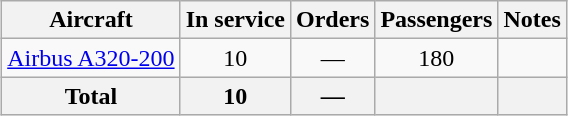<table class="wikitable" style="margin:0.5em auto; text-align:center">
<tr>
<th>Aircraft</th>
<th>In service</th>
<th>Orders</th>
<th>Passengers</th>
<th>Notes</th>
</tr>
<tr>
<td><a href='#'>Airbus A320-200</a></td>
<td align="center">10</td>
<td align="center">—</td>
<td align="center">180</td>
<td></td>
</tr>
<tr>
<th>Total</th>
<th>10</th>
<th>—</th>
<th></th>
<th></th>
</tr>
</table>
